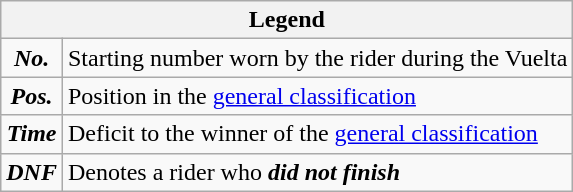<table class="wikitable">
<tr>
<th colspan=2>Legend</th>
</tr>
<tr>
<td align=center><strong><em>No.</em></strong></td>
<td>Starting number worn by the rider during the Vuelta</td>
</tr>
<tr>
<td align=center><strong><em>Pos.</em></strong></td>
<td>Position in the <a href='#'>general classification</a></td>
</tr>
<tr>
<td align=center><strong><em>Time</em></strong></td>
<td>Deficit to the winner of the <a href='#'>general classification</a></td>
</tr>
<tr>
<td align=center><strong><em>DNF</em></strong></td>
<td>Denotes a rider who <strong><em>did not finish</em></strong></td>
</tr>
</table>
